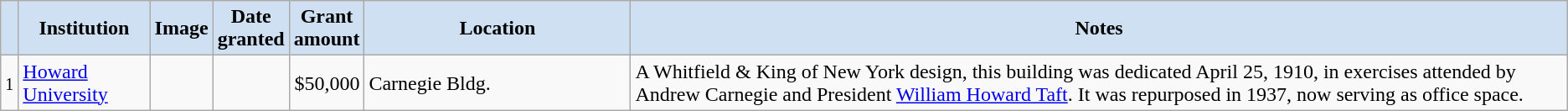<table class="wikitable" align="center">
<tr>
<th style="background-color:#CEE0F2;"></th>
<th style="background-color:#CEE0F2;"><strong>Institution</strong></th>
<th style="background-color:#CEE0F2;"><strong>Image</strong></th>
<th style="background-color:#CEE0F2;"><strong>Date<br>granted</strong></th>
<th style="background-color:#CEE0F2;"><strong>Grant<br>amount</strong></th>
<th style="background-color:#CEE0F2;" width=17%><strong>Location</strong></th>
<th style="background-color:#CEE0F2;"><strong>Notes</strong></th>
</tr>
<tr ->
<td align=center><small>1</small></td>
<td><a href='#'>Howard University</a></td>
<td></td>
<td></td>
<td align=right>$50,000</td>
<td>Carnegie Bldg.<br><small></small></td>
<td>A Whitfield & King of New York design, this building was dedicated April 25, 1910, in exercises attended by Andrew Carnegie and President <a href='#'>William Howard Taft</a>. It was repurposed in 1937, now serving as office space.</td>
</tr>
</table>
